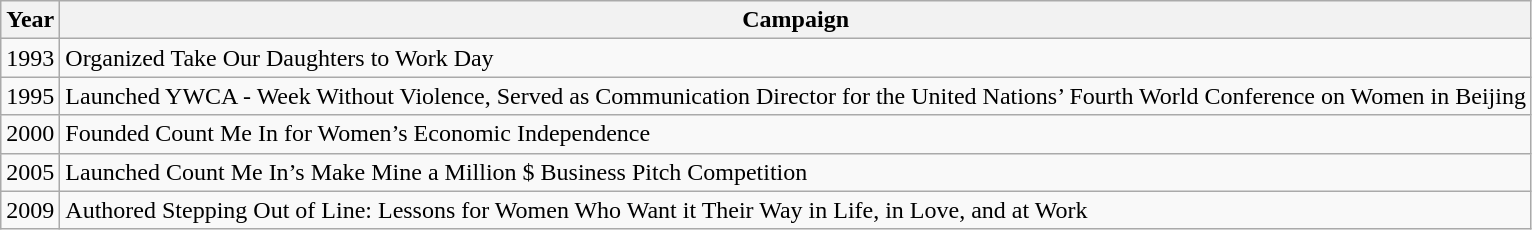<table class="wikitable">
<tr>
<th>Year</th>
<th>Campaign</th>
</tr>
<tr>
<td>1993</td>
<td>Organized Take Our Daughters to Work Day</td>
</tr>
<tr>
<td>1995</td>
<td>Launched YWCA - Week Without Violence, Served as Communication Director for the United Nations’ Fourth World Conference on Women in Beijing</td>
</tr>
<tr>
<td>2000</td>
<td>Founded Count Me In for Women’s Economic Independence</td>
</tr>
<tr>
<td>2005</td>
<td>Launched Count Me In’s Make Mine a Million $ Business Pitch Competition</td>
</tr>
<tr>
<td>2009</td>
<td>Authored Stepping Out of Line: Lessons for Women Who Want it Their Way in Life, in Love, and at Work</td>
</tr>
</table>
